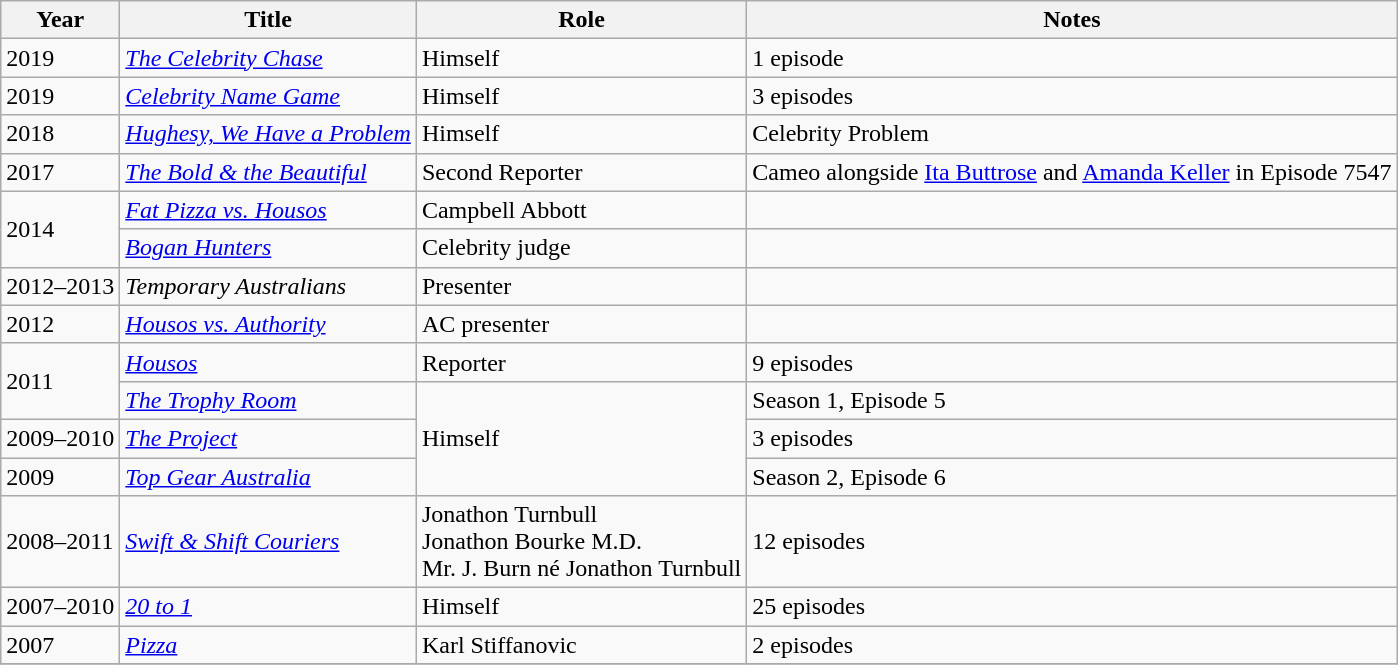<table class="wikitable sortable">
<tr>
<th>Year</th>
<th>Title</th>
<th>Role</th>
<th>Notes</th>
</tr>
<tr>
<td>2019</td>
<td><em><a href='#'>The Celebrity Chase</a></em></td>
<td>Himself</td>
<td>1 episode</td>
</tr>
<tr>
<td>2019</td>
<td><em><a href='#'>Celebrity Name Game</a></em></td>
<td>Himself</td>
<td>3 episodes</td>
</tr>
<tr>
<td>2018</td>
<td><em><a href='#'>Hughesy, We Have a Problem</a></em></td>
<td>Himself</td>
<td>Celebrity Problem</td>
</tr>
<tr>
<td>2017</td>
<td><em><a href='#'>The Bold & the Beautiful</a></em></td>
<td>Second Reporter</td>
<td>Cameo alongside <a href='#'>Ita Buttrose</a> and <a href='#'>Amanda Keller</a> in Episode 7547</td>
</tr>
<tr>
<td rowspan="2">2014</td>
<td><em><a href='#'>Fat Pizza vs. Housos</a></em></td>
<td>Campbell Abbott</td>
<td></td>
</tr>
<tr>
<td><em><a href='#'>Bogan Hunters</a></em></td>
<td>Celebrity judge</td>
<td></td>
</tr>
<tr>
<td>2012–2013</td>
<td><em>Temporary Australians</em></td>
<td>Presenter</td>
<td></td>
</tr>
<tr>
<td>2012</td>
<td><em><a href='#'>Housos vs. Authority</a></em></td>
<td>AC presenter</td>
<td></td>
</tr>
<tr>
<td rowspan="2">2011</td>
<td><em><a href='#'>Housos</a></em></td>
<td>Reporter</td>
<td>9 episodes</td>
</tr>
<tr>
<td><em><a href='#'>The Trophy Room</a></em></td>
<td rowspan="3">Himself</td>
<td>Season 1, Episode 5</td>
</tr>
<tr>
<td>2009–2010</td>
<td><em><a href='#'>The Project</a></em></td>
<td>3 episodes</td>
</tr>
<tr>
<td>2009</td>
<td><em><a href='#'>Top Gear Australia</a></em></td>
<td>Season 2, Episode 6</td>
</tr>
<tr>
<td>2008–2011</td>
<td><em><a href='#'>Swift & Shift Couriers</a></em></td>
<td>Jonathon Turnbull<br>Jonathon Bourke M.D.<br>Mr. J. Burn né Jonathon Turnbull</td>
<td>12 episodes</td>
</tr>
<tr>
<td>2007–2010</td>
<td><em><a href='#'>20 to 1</a></em></td>
<td>Himself</td>
<td>25 episodes</td>
</tr>
<tr>
<td>2007</td>
<td><em><a href='#'>Pizza</a></em></td>
<td>Karl Stiffanovic</td>
<td>2 episodes</td>
</tr>
<tr>
</tr>
</table>
